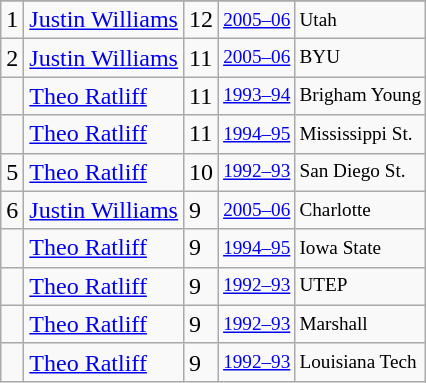<table class="wikitable">
<tr>
</tr>
<tr>
<td>1</td>
<td><a href='#'>Justin Williams</a></td>
<td>12</td>
<td style="font-size:80%;"><a href='#'>2005–06</a></td>
<td style="font-size:80%;">Utah</td>
</tr>
<tr>
<td>2</td>
<td><a href='#'>Justin Williams</a></td>
<td>11</td>
<td style="font-size:80%;"><a href='#'>2005–06</a></td>
<td style="font-size:80%;">BYU</td>
</tr>
<tr>
<td></td>
<td><a href='#'>Theo Ratliff</a></td>
<td>11</td>
<td style="font-size:80%;"><a href='#'>1993–94</a></td>
<td style="font-size:80%;">Brigham Young</td>
</tr>
<tr>
<td></td>
<td><a href='#'>Theo Ratliff</a></td>
<td>11</td>
<td style="font-size:80%;"><a href='#'>1994–95</a></td>
<td style="font-size:80%;">Mississippi St.</td>
</tr>
<tr>
<td>5</td>
<td><a href='#'>Theo Ratliff</a></td>
<td>10</td>
<td style="font-size:80%;"><a href='#'>1992–93</a></td>
<td style="font-size:80%;">San Diego St.</td>
</tr>
<tr>
<td>6</td>
<td><a href='#'>Justin Williams</a></td>
<td>9</td>
<td style="font-size:80%;"><a href='#'>2005–06</a></td>
<td style="font-size:80%;">Charlotte</td>
</tr>
<tr>
<td></td>
<td><a href='#'>Theo Ratliff</a></td>
<td>9</td>
<td style="font-size:80%;"><a href='#'>1994–95</a></td>
<td style="font-size:80%;">Iowa State</td>
</tr>
<tr>
<td></td>
<td><a href='#'>Theo Ratliff</a></td>
<td>9</td>
<td style="font-size:80%;"><a href='#'>1992–93</a></td>
<td style="font-size:80%;">UTEP</td>
</tr>
<tr>
<td></td>
<td><a href='#'>Theo Ratliff</a></td>
<td>9</td>
<td style="font-size:80%;"><a href='#'>1992–93</a></td>
<td style="font-size:80%;">Marshall</td>
</tr>
<tr>
<td></td>
<td><a href='#'>Theo Ratliff</a></td>
<td>9</td>
<td style="font-size:80%;"><a href='#'>1992–93</a></td>
<td style="font-size:80%;">Louisiana Tech</td>
</tr>
</table>
